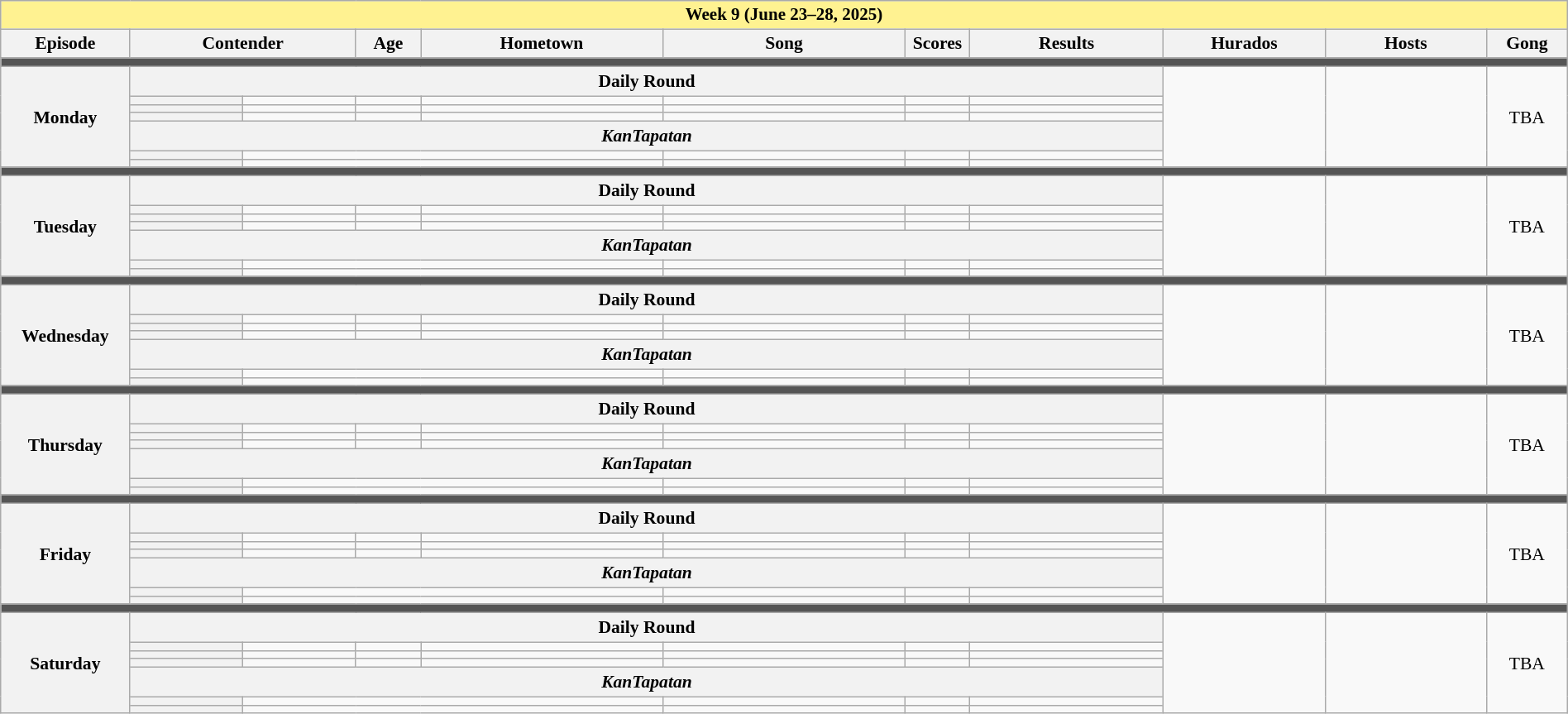<table class="wikitable mw-collapsible mw-collapsed" style="width:100%; text-align:center; font-size:90%;">
<tr>
<th colspan="11" style="background-color:#fff291;font-size:14px">Week 9 (June 23–28, 2025)</th>
</tr>
<tr>
<th width="8%">Episode</th>
<th colspan="2" width="14%">Contender</th>
<th width="04%">Age</th>
<th width="15%">Hometown</th>
<th width="15%">Song</th>
<th width="04%">Scores</th>
<th width="12%">Results</th>
<th width="10%">Hurados</th>
<th width="10%">Hosts</th>
<th width="05%">Gong</th>
</tr>
<tr>
<td colspan="11" style="background:#555;"></td>
</tr>
<tr>
<th rowspan="7">Monday<br></th>
<th colspan="7">Daily Round</th>
<td rowspan="7"></td>
<td rowspan="7"></td>
<td rowspan="7">TBA</td>
</tr>
<tr>
<th></th>
<td></td>
<td></td>
<td></td>
<td></td>
<td></td>
<td></td>
</tr>
<tr>
<th></th>
<td></td>
<td></td>
<td></td>
<td></td>
<td></td>
<td></td>
</tr>
<tr>
<th></th>
<td></td>
<td></td>
<td></td>
<td></td>
<td></td>
<td></td>
</tr>
<tr>
<th colspan="7"><em>KanTapatan</em></th>
</tr>
<tr>
<th></th>
<td colspan="3"></td>
<td></td>
<td></td>
<td></td>
</tr>
<tr>
<th></th>
<td colspan="3"></td>
<td></td>
<td></td>
<td></td>
</tr>
<tr>
<td colspan="11" style="background:#555;"></td>
</tr>
<tr>
<th rowspan="7">Tuesday<br></th>
<th colspan="7">Daily Round</th>
<td rowspan="7"></td>
<td rowspan="7"></td>
<td rowspan="7">TBA</td>
</tr>
<tr>
<th></th>
<td></td>
<td></td>
<td></td>
<td></td>
<td></td>
<td></td>
</tr>
<tr>
<th></th>
<td></td>
<td></td>
<td></td>
<td></td>
<td></td>
<td></td>
</tr>
<tr>
<th></th>
<td></td>
<td></td>
<td></td>
<td></td>
<td></td>
<td></td>
</tr>
<tr>
<th colspan="7"><em>KanTapatan</em></th>
</tr>
<tr>
<th></th>
<td colspan="3"></td>
<td></td>
<td></td>
<td></td>
</tr>
<tr>
<th></th>
<td colspan="3"></td>
<td></td>
<td></td>
<td></td>
</tr>
<tr>
<td colspan="11" style="background:#555;"></td>
</tr>
<tr>
<th rowspan="7">Wednesday<br></th>
<th colspan="7">Daily Round</th>
<td rowspan="7"></td>
<td rowspan="7"></td>
<td rowspan="7">TBA</td>
</tr>
<tr>
<th></th>
<td></td>
<td></td>
<td></td>
<td></td>
<td></td>
<td></td>
</tr>
<tr>
<th></th>
<td></td>
<td></td>
<td></td>
<td></td>
<td></td>
<td></td>
</tr>
<tr>
<th></th>
<td></td>
<td></td>
<td></td>
<td></td>
<td></td>
<td></td>
</tr>
<tr>
<th colspan="7"><em>KanTapatan</em></th>
</tr>
<tr>
<th></th>
<td colspan="3"></td>
<td></td>
<td></td>
<td></td>
</tr>
<tr>
<th></th>
<td colspan="3"></td>
<td></td>
<td></td>
<td></td>
</tr>
<tr>
<td colspan="11" style="background:#555;"></td>
</tr>
<tr>
<th rowspan="7">Thursday<br></th>
<th colspan="7">Daily Round</th>
<td rowspan="7"></td>
<td rowspan="7"></td>
<td rowspan="7">TBA</td>
</tr>
<tr>
<th></th>
<td></td>
<td></td>
<td></td>
<td></td>
<td></td>
<td></td>
</tr>
<tr>
<th></th>
<td></td>
<td></td>
<td></td>
<td></td>
<td></td>
<td></td>
</tr>
<tr>
<th></th>
<td></td>
<td></td>
<td></td>
<td></td>
<td></td>
<td></td>
</tr>
<tr>
<th colspan="7"><em>KanTapatan</em></th>
</tr>
<tr>
<th></th>
<td colspan="3"></td>
<td></td>
<td></td>
<td></td>
</tr>
<tr>
<th></th>
<td colspan="3"></td>
<td></td>
<td></td>
<td></td>
</tr>
<tr>
<td colspan="11" style="background:#555;"></td>
</tr>
<tr>
<th rowspan="7">Friday<br></th>
<th colspan="7">Daily Round</th>
<td rowspan="7"></td>
<td rowspan="7"></td>
<td rowspan="7">TBA</td>
</tr>
<tr>
<th></th>
<td></td>
<td></td>
<td></td>
<td></td>
<td></td>
<td></td>
</tr>
<tr>
<th></th>
<td></td>
<td></td>
<td></td>
<td></td>
<td></td>
<td></td>
</tr>
<tr>
<th></th>
<td></td>
<td></td>
<td></td>
<td></td>
<td></td>
<td></td>
</tr>
<tr>
<th colspan="7"><em>KanTapatan</em></th>
</tr>
<tr>
<th></th>
<td colspan="3"></td>
<td></td>
<td></td>
<td></td>
</tr>
<tr>
<th></th>
<td colspan="3"></td>
<td></td>
<td></td>
<td></td>
</tr>
<tr>
<td colspan="11" style="background:#555;"></td>
</tr>
<tr>
<th rowspan="7">Saturday<br></th>
<th colspan="7">Daily Round</th>
<td rowspan="7"></td>
<td rowspan="7"></td>
<td rowspan="7">TBA</td>
</tr>
<tr>
<th></th>
<td></td>
<td></td>
<td></td>
<td></td>
<td></td>
<td></td>
</tr>
<tr>
<th></th>
<td></td>
<td></td>
<td></td>
<td></td>
<td></td>
<td></td>
</tr>
<tr>
<th></th>
<td></td>
<td></td>
<td></td>
<td></td>
<td></td>
<td></td>
</tr>
<tr>
<th colspan="7"><em>KanTapatan</em></th>
</tr>
<tr>
<th></th>
<td colspan="3"></td>
<td></td>
<td></td>
<td></td>
</tr>
<tr>
<th></th>
<td colspan="3"></td>
<td></td>
<td></td>
<td></td>
</tr>
</table>
